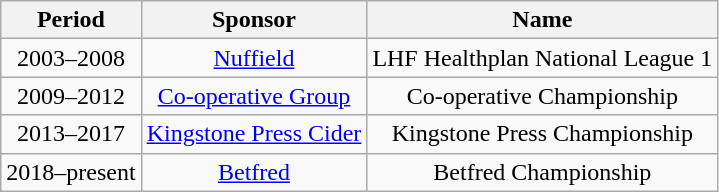<table class="wikitable" style="text-align:center;margin-left:1em;float:center">
<tr>
<th>Period</th>
<th>Sponsor</th>
<th>Name</th>
</tr>
<tr>
<td>2003–2008</td>
<td><a href='#'>Nuffield</a></td>
<td>LHF Healthplan National League 1</td>
</tr>
<tr>
<td>2009–2012</td>
<td><a href='#'>Co-operative Group</a></td>
<td>Co-operative Championship</td>
</tr>
<tr>
<td>2013–2017</td>
<td><a href='#'>Kingstone Press Cider</a></td>
<td>Kingstone Press Championship</td>
</tr>
<tr>
<td>2018–present</td>
<td><a href='#'>Betfred</a></td>
<td>Betfred Championship</td>
</tr>
</table>
